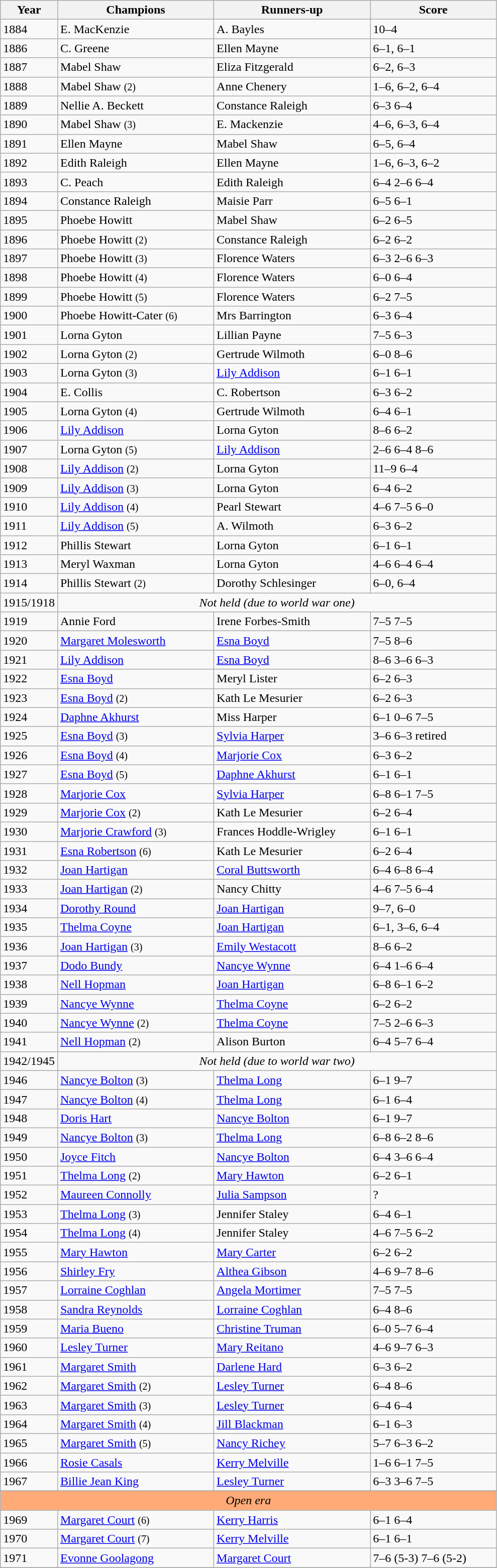<table class="wikitable">
<tr>
<th style="width:60px;">Year</th>
<th style="width:200px;">Champions</th>
<th style="width:200px;">Runners-up</th>
<th style="width:160px;">Score</th>
</tr>
<tr>
<td>1884</td>
<td> E. MacKenzie</td>
<td> A. Bayles</td>
<td>10–4</td>
</tr>
<tr>
<td>1886</td>
<td> C. Greene</td>
<td> Ellen Mayne</td>
<td>6–1, 6–1</td>
</tr>
<tr>
<td>1887</td>
<td> Mabel Shaw</td>
<td> Eliza Fitzgerald</td>
<td>6–2, 6–3</td>
</tr>
<tr>
<td>1888</td>
<td> Mabel Shaw <small>(2)</small></td>
<td> Anne Chenery</td>
<td>1–6, 6–2, 6–4</td>
</tr>
<tr>
<td>1889</td>
<td> Nellie A. Beckett</td>
<td>  Constance Raleigh</td>
<td>6–3 6–4</td>
</tr>
<tr>
<td>1890</td>
<td> Mabel Shaw <small>(3)</small></td>
<td> E. Mackenzie</td>
<td>4–6, 6–3, 6–4</td>
</tr>
<tr>
<td>1891</td>
<td> Ellen  Mayne</td>
<td> Mabel Shaw</td>
<td>6–5, 6–4</td>
</tr>
<tr>
<td>1892</td>
<td> Edith Raleigh</td>
<td> Ellen  Mayne</td>
<td>1–6, 6–3, 6–2</td>
</tr>
<tr>
<td>1893</td>
<td> C. Peach</td>
<td> Edith Raleigh</td>
<td>6–4 2–6 6–4</td>
</tr>
<tr>
<td>1894</td>
<td>  Constance Raleigh</td>
<td> Maisie Parr</td>
<td>6–5 6–1</td>
</tr>
<tr>
<td>1895</td>
<td> Phoebe Howitt</td>
<td> Mabel Shaw</td>
<td>6–2 6–5</td>
</tr>
<tr>
<td>1896</td>
<td> Phoebe Howitt <small>(2)</small></td>
<td>  Constance Raleigh</td>
<td>6–2 6–2</td>
</tr>
<tr>
<td>1897</td>
<td> Phoebe Howitt <small>(3)</small></td>
<td> Florence Waters</td>
<td>6–3 2–6 6–3</td>
</tr>
<tr>
<td>1898</td>
<td> Phoebe Howitt <small>(4)</small></td>
<td> Florence Waters</td>
<td>6–0 6–4</td>
</tr>
<tr>
<td>1899</td>
<td> Phoebe Howitt <small>(5)</small></td>
<td> Florence Waters</td>
<td>6–2 7–5</td>
</tr>
<tr>
<td>1900</td>
<td> Phoebe Howitt-Cater <small>(6)</small></td>
<td> Mrs Barrington</td>
<td>6–3 6–4</td>
</tr>
<tr>
<td>1901</td>
<td> Lorna Gyton</td>
<td> Lillian Payne</td>
<td>7–5 6–3</td>
</tr>
<tr>
<td>1902</td>
<td> Lorna Gyton <small>(2)</small></td>
<td> Gertrude Wilmoth</td>
<td>6–0 8–6</td>
</tr>
<tr>
<td>1903</td>
<td> Lorna Gyton  <small>(3)</small></td>
<td> <a href='#'>Lily Addison</a></td>
<td>6–1 6–1</td>
</tr>
<tr>
<td>1904</td>
<td>  E. Collis</td>
<td> C. Robertson</td>
<td>6–3 6–2</td>
</tr>
<tr>
<td>1905</td>
<td> Lorna Gyton <small>(4)</small></td>
<td> Gertrude Wilmoth</td>
<td>6–4 6–1</td>
</tr>
<tr>
<td>1906</td>
<td> <a href='#'>Lily Addison</a></td>
<td> Lorna Gyton</td>
<td>8–6 6–2</td>
</tr>
<tr>
<td>1907</td>
<td> Lorna Gyton <small>(5)</small></td>
<td> <a href='#'>Lily Addison</a></td>
<td>2–6 6–4 8–6</td>
</tr>
<tr>
<td>1908 </td>
<td> <a href='#'>Lily Addison</a> <small>(2)</small></td>
<td> Lorna Gyton</td>
<td>11–9 6–4</td>
</tr>
<tr>
<td>1909</td>
<td> <a href='#'>Lily Addison</a> <small>(3)</small></td>
<td> Lorna Gyton</td>
<td>6–4 6–2</td>
</tr>
<tr>
<td>1910</td>
<td> <a href='#'>Lily Addison</a> <small>(4)</small></td>
<td> Pearl Stewart</td>
<td>4–6 7–5 6–0</td>
</tr>
<tr>
<td>1911</td>
<td> <a href='#'>Lily Addison</a> <small>(5)</small></td>
<td> A. Wilmoth</td>
<td>6–3 6–2</td>
</tr>
<tr>
<td>1912</td>
<td> Phillis Stewart</td>
<td> Lorna Gyton</td>
<td>6–1 6–1</td>
</tr>
<tr>
<td>1913</td>
<td> Meryl Waxman</td>
<td> Lorna Gyton</td>
<td>4–6 6–4 6–4</td>
</tr>
<tr>
<td>1914</td>
<td> Phillis Stewart <small>(2)</small></td>
<td> Dorothy Schlesinger</td>
<td>6–0, 6–4</td>
</tr>
<tr>
<td>1915/1918</td>
<td colspan=4 align=center><em>Not held (due to world war one)</em></td>
</tr>
<tr>
<td>1919</td>
<td> Annie Ford</td>
<td> Irene Forbes-Smith</td>
<td>7–5 7–5</td>
</tr>
<tr>
<td>1920</td>
<td> <a href='#'>Margaret Molesworth</a></td>
<td> <a href='#'>Esna Boyd</a></td>
<td>7–5 8–6</td>
</tr>
<tr>
<td>1921 </td>
<td> <a href='#'>Lily Addison</a></td>
<td> <a href='#'>Esna Boyd</a></td>
<td>8–6 3–6 6–3</td>
</tr>
<tr>
<td>1922</td>
<td> <a href='#'>Esna Boyd</a></td>
<td>  Meryl Lister</td>
<td>6–2 6–3</td>
</tr>
<tr>
<td>1923</td>
<td> <a href='#'>Esna Boyd</a> <small>(2)</small></td>
<td>  Kath Le Mesurier</td>
<td>6–2 6–3</td>
</tr>
<tr>
<td>1924</td>
<td> <a href='#'>Daphne Akhurst</a></td>
<td> Miss Harper</td>
<td>6–1 0–6 7–5</td>
</tr>
<tr>
<td>1925</td>
<td> <a href='#'>Esna Boyd</a> <small>(3)</small></td>
<td> <a href='#'>Sylvia Harper</a></td>
<td>3–6 6–3 retired</td>
</tr>
<tr>
<td>1926</td>
<td> <a href='#'>Esna Boyd</a> <small>(4)</small></td>
<td> <a href='#'>Marjorie Cox</a></td>
<td>6–3 6–2</td>
</tr>
<tr>
<td>1927</td>
<td> <a href='#'>Esna Boyd</a> <small>(5)</small></td>
<td> <a href='#'>Daphne Akhurst</a></td>
<td>6–1 6–1</td>
</tr>
<tr>
<td>1928</td>
<td> <a href='#'>Marjorie Cox</a></td>
<td> <a href='#'>Sylvia Harper</a></td>
<td>6–8 6–1 7–5</td>
</tr>
<tr>
<td>1929</td>
<td> <a href='#'>Marjorie Cox</a> <small>(2)</small></td>
<td>  Kath Le Mesurier</td>
<td>6–2 6–4</td>
</tr>
<tr>
<td>1930</td>
<td> <a href='#'>Marjorie Crawford</a> <small>(3)</small></td>
<td> Frances Hoddle-Wrigley</td>
<td>6–1 6–1</td>
</tr>
<tr>
<td>1931</td>
<td> <a href='#'>Esna Robertson</a> <small>(6)</small></td>
<td>  Kath Le Mesurier</td>
<td>6–2 6–4</td>
</tr>
<tr>
<td>1932</td>
<td> <a href='#'>Joan Hartigan</a></td>
<td> <a href='#'>Coral Buttsworth</a></td>
<td>6–4 6–8 6–4</td>
</tr>
<tr>
<td>1933</td>
<td> <a href='#'>Joan Hartigan</a> <small>(2)</small></td>
<td> Nancy Chitty</td>
<td>4–6 7–5 6–4</td>
</tr>
<tr>
<td>1934</td>
<td>  <a href='#'>Dorothy Round</a></td>
<td> <a href='#'>Joan Hartigan</a></td>
<td>9–7, 6–0</td>
</tr>
<tr>
<td>1935</td>
<td> <a href='#'>Thelma Coyne</a></td>
<td> <a href='#'>Joan Hartigan</a></td>
<td>6–1, 3–6, 6–4</td>
</tr>
<tr>
<td>1936</td>
<td> <a href='#'>Joan Hartigan</a> <small>(3)</small></td>
<td> <a href='#'>Emily Westacott</a></td>
<td>8–6 6–2</td>
</tr>
<tr>
<td>1937</td>
<td> <a href='#'>Dodo Bundy</a></td>
<td> <a href='#'>Nancye Wynne</a></td>
<td>6–4 1–6 6–4</td>
</tr>
<tr>
<td>1938</td>
<td> <a href='#'>Nell Hopman</a></td>
<td> <a href='#'>Joan Hartigan</a></td>
<td>6–8 6–1 6–2</td>
</tr>
<tr>
<td>1939</td>
<td> <a href='#'>Nancye Wynne</a></td>
<td> <a href='#'>Thelma Coyne</a></td>
<td>6–2 6–2</td>
</tr>
<tr>
<td>1940</td>
<td> <a href='#'>Nancye Wynne</a> <small>(2)</small></td>
<td> <a href='#'>Thelma Coyne</a></td>
<td>7–5 2–6 6–3</td>
</tr>
<tr>
<td>1941</td>
<td> <a href='#'>Nell Hopman</a> <small>(2)</small></td>
<td> Alison Burton</td>
<td>6–4 5–7 6–4</td>
</tr>
<tr>
<td>1942/1945</td>
<td colspan=4 align=center><em>Not held (due to world war two)</em></td>
</tr>
<tr>
<td>1946</td>
<td> <a href='#'>Nancye Bolton</a> <small>(3)</small></td>
<td> <a href='#'>Thelma Long</a></td>
<td>6–1 9–7</td>
</tr>
<tr>
<td>1947</td>
<td> <a href='#'>Nancye Bolton</a> <small>(4)</small></td>
<td> <a href='#'>Thelma Long</a></td>
<td>6–1 6–4</td>
</tr>
<tr>
<td>1948 </td>
<td> <a href='#'>Doris Hart</a></td>
<td> <a href='#'>Nancye Bolton</a></td>
<td>6–1 9–7</td>
</tr>
<tr>
<td>1949 </td>
<td> <a href='#'>Nancye Bolton</a> <small>(3)</small></td>
<td> <a href='#'>Thelma Long</a></td>
<td>6–8 6–2 8–6</td>
</tr>
<tr>
<td>1950</td>
<td> <a href='#'>Joyce Fitch</a></td>
<td> <a href='#'>Nancye Bolton</a></td>
<td>6–4 3–6 6–4</td>
</tr>
<tr>
<td>1951</td>
<td> <a href='#'>Thelma Long</a> <small>(2)</small></td>
<td> <a href='#'>Mary Hawton</a></td>
<td>6–2 6–1</td>
</tr>
<tr>
<td>1952 </td>
<td> <a href='#'>Maureen Connolly</a></td>
<td> <a href='#'>Julia Sampson</a></td>
<td>?</td>
</tr>
<tr>
<td>1953</td>
<td> <a href='#'>Thelma Long</a>  <small>(3)</small></td>
<td>  Jennifer Staley</td>
<td>6–4 6–1</td>
</tr>
<tr>
<td>1954</td>
<td> <a href='#'>Thelma Long</a> <small>(4)</small></td>
<td>  Jennifer Staley</td>
<td>4–6 7–5 6–2</td>
</tr>
<tr>
<td>1955</td>
<td> <a href='#'>Mary Hawton</a></td>
<td> <a href='#'>Mary Carter</a></td>
<td>6–2 6–2</td>
</tr>
<tr>
<td>1956</td>
<td> <a href='#'>Shirley Fry</a></td>
<td> <a href='#'>Althea Gibson</a></td>
<td>4–6 9–7 8–6</td>
</tr>
<tr>
<td>1957</td>
<td> <a href='#'>Lorraine Coghlan</a></td>
<td> <a href='#'>Angela Mortimer</a></td>
<td>7–5 7–5</td>
</tr>
<tr>
<td>1958</td>
<td> <a href='#'>Sandra Reynolds</a></td>
<td> <a href='#'>Lorraine Coghlan</a></td>
<td>6–4 8–6</td>
</tr>
<tr>
<td>1959 </td>
<td> <a href='#'>Maria Bueno</a></td>
<td> <a href='#'>Christine Truman</a></td>
<td>6–0 5–7 6–4</td>
</tr>
<tr>
<td>1960</td>
<td>  <a href='#'>Lesley Turner</a></td>
<td> <a href='#'>Mary Reitano</a></td>
<td>4–6 9–7 6–3</td>
</tr>
<tr>
<td>1961 </td>
<td> <a href='#'>Margaret Smith</a></td>
<td> <a href='#'>Darlene Hard</a></td>
<td>6–3 6–2</td>
</tr>
<tr>
<td>1962 </td>
<td> <a href='#'>Margaret Smith</a> <small>(2)</small></td>
<td>  <a href='#'>Lesley Turner</a></td>
<td>6–4 8–6</td>
</tr>
<tr>
<td>1963 </td>
<td> <a href='#'>Margaret Smith</a> <small>(3)</small></td>
<td>  <a href='#'>Lesley Turner</a></td>
<td>6–4 6–4</td>
</tr>
<tr>
<td>1964 </td>
<td> <a href='#'>Margaret Smith</a> <small>(4)</small></td>
<td> <a href='#'>Jill Blackman</a></td>
<td>6–1 6–3</td>
</tr>
<tr>
<td>1965 </td>
<td> <a href='#'>Margaret Smith</a> <small>(5)</small></td>
<td> <a href='#'>Nancy Richey</a></td>
<td>5–7 6–3 6–2</td>
</tr>
<tr>
<td>1966</td>
<td> <a href='#'>Rosie Casals</a></td>
<td> <a href='#'>Kerry Melville</a></td>
<td>1–6 6–1 7–5</td>
</tr>
<tr>
<td>1967</td>
<td> <a href='#'>Billie Jean King</a></td>
<td>  <a href='#'>Lesley Turner</a></td>
<td>6–3 3–6 7–5</td>
</tr>
<tr>
</tr>
<tr style=background-color:#ffaa77>
<td colspan=10 align=center><em>Open era</em></td>
</tr>
<tr>
<td>1969 </td>
<td> <a href='#'>Margaret Court</a> <small>(6)</small></td>
<td> <a href='#'>Kerry Harris</a></td>
<td>6–1 6–4</td>
</tr>
<tr>
<td>1970 </td>
<td> <a href='#'>Margaret Court</a> <small>(7)</small></td>
<td> <a href='#'>Kerry Melville</a></td>
<td>6–1 6–1</td>
</tr>
<tr>
<td>1971 </td>
<td> <a href='#'>Evonne Goolagong</a></td>
<td> <a href='#'>Margaret Court</a></td>
<td>7–6 (5-3) 7–6 (5-2)</td>
</tr>
<tr>
</tr>
</table>
